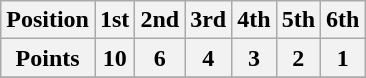<table class="wikitable">
<tr>
<th>Position</th>
<th>1st</th>
<th>2nd</th>
<th>3rd</th>
<th>4th</th>
<th>5th</th>
<th>6th</th>
</tr>
<tr>
<th>Points</th>
<th>10</th>
<th>6</th>
<th>4</th>
<th>3</th>
<th>2</th>
<th>1</th>
</tr>
<tr>
</tr>
</table>
